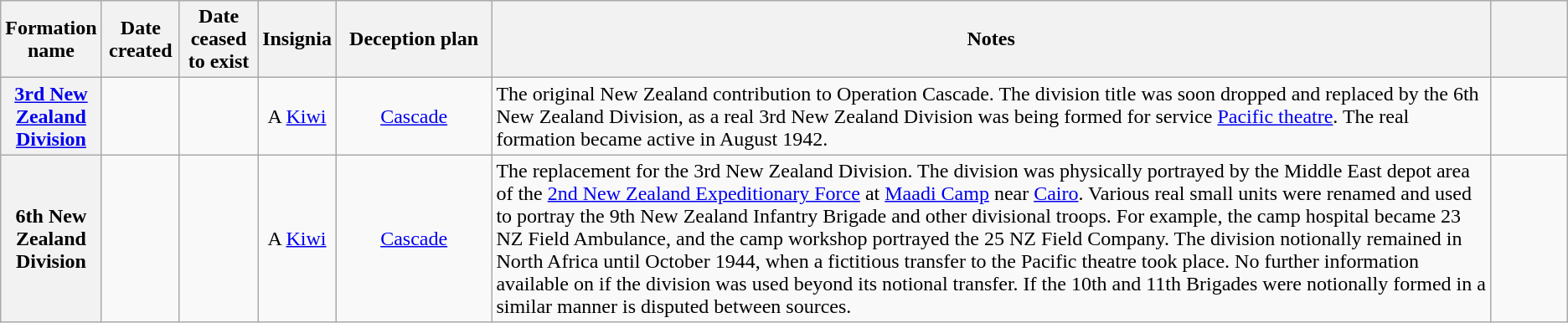<table class="wikitable sortable plainrowheaders" style="text-align: left; border-spacing: 2px; border: 1px solid darkgray;">
<tr>
<th width="5%" scope="col">Formation name</th>
<th width=5% scope="col">Date created</th>
<th width=5% scope="col">Date ceased to exist</th>
<th class=unsortable width=5% scope="col">Insignia</th>
<th class=unsortable width=10% scope="col">Deception plan</th>
<th class=unsortable width=65% scope="col">Notes</th>
<th class=unsortable width=5% scope="col"></th>
</tr>
<tr>
<th scope="row" style="text-align:center;"><a href='#'>3rd New Zealand Division</a></th>
<td align="center"></td>
<td align="center"></td>
<td align="center">A <a href='#'>Kiwi</a></td>
<td align="center"><a href='#'>Cascade</a></td>
<td align="left">The original New Zealand contribution to Operation Cascade. The division title was soon dropped and replaced by the 6th New Zealand Division, as a real 3rd New Zealand Division was being formed for service <a href='#'>Pacific theatre</a>. The real formation became active in August 1942.</td>
<td align="center"></td>
</tr>
<tr>
<th scope="row" style="text-align:center;">6th New Zealand Division</th>
<td align="center"></td>
<td align="center"></td>
<td align="center">A <a href='#'>Kiwi</a></td>
<td align="center"><a href='#'>Cascade</a></td>
<td align="left">The replacement for the 3rd New Zealand Division. The division was physically portrayed by the Middle East depot area of the <a href='#'>2nd New Zealand Expeditionary Force</a> at <a href='#'>Maadi Camp</a> near <a href='#'>Cairo</a>. Various real small units were renamed and used to portray the 9th New Zealand Infantry Brigade and other divisional troops. For example, the camp hospital became 23 NZ Field Ambulance, and the camp workshop portrayed the 25 NZ Field Company. The division notionally remained in North Africa until October 1944, when a fictitious transfer to the Pacific theatre took place. No further information available on if the division was used beyond its notional transfer. If the 10th and 11th Brigades were notionally formed in a similar manner is disputed between sources.</td>
<td align="center"></td>
</tr>
</table>
